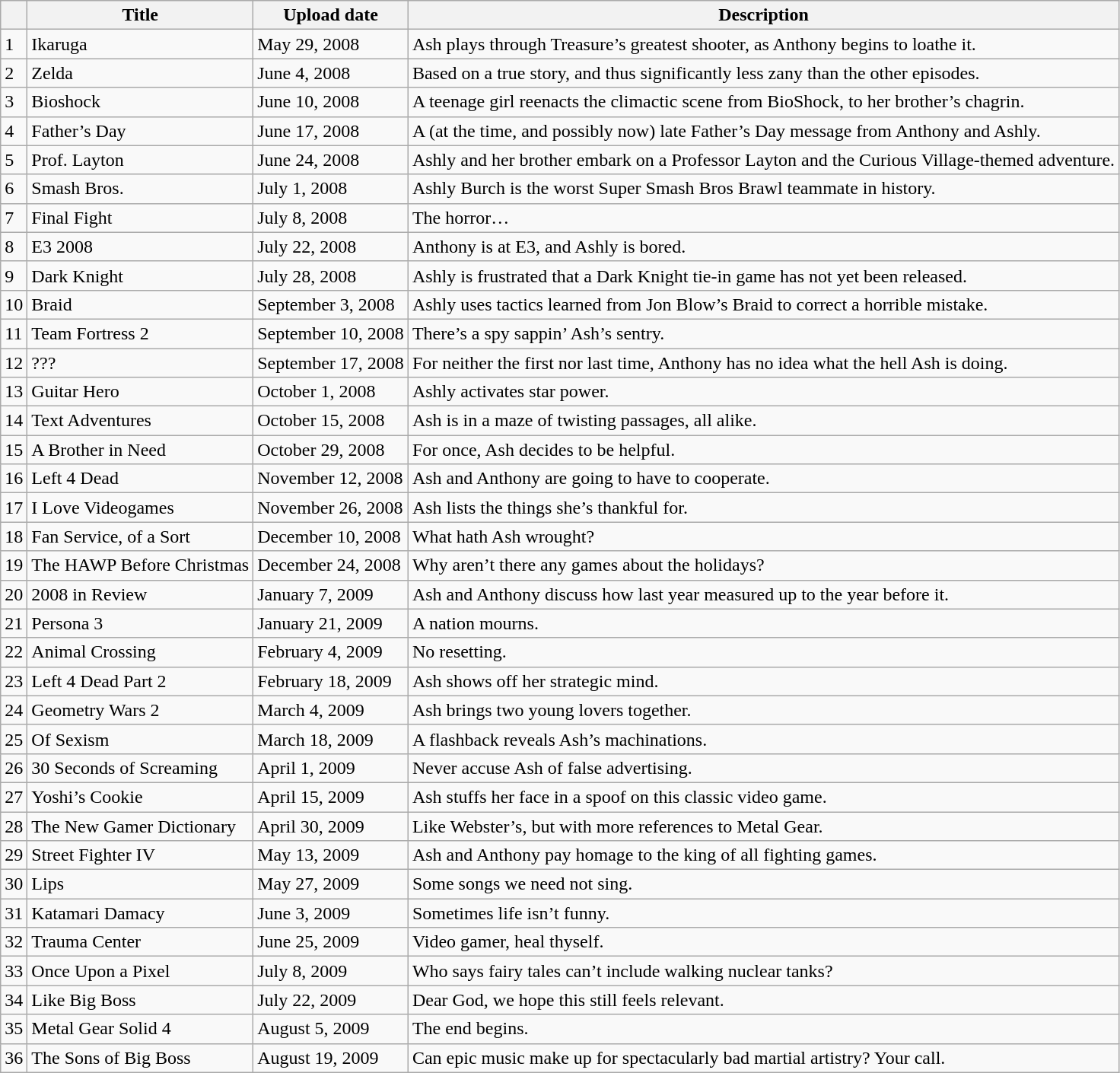<table class="wikitable">
<tr>
<th></th>
<th>Title</th>
<th>Upload date</th>
<th>Description</th>
</tr>
<tr>
<td>1</td>
<td>Ikaruga</td>
<td>May 29, 2008</td>
<td>Ash plays through Treasure’s greatest shooter, as Anthony begins to loathe it.</td>
</tr>
<tr>
<td>2</td>
<td>Zelda</td>
<td>June 4, 2008</td>
<td>Based on a true story, and thus significantly less zany than the other episodes.</td>
</tr>
<tr>
<td>3</td>
<td>Bioshock</td>
<td>June 10, 2008</td>
<td>A teenage girl reenacts the climactic scene from BioShock, to her brother’s chagrin.</td>
</tr>
<tr>
<td>4</td>
<td>Father’s Day</td>
<td>June 17, 2008</td>
<td>A (at the time, and possibly now) late Father’s Day message from Anthony and Ashly.</td>
</tr>
<tr>
<td>5</td>
<td>Prof. Layton</td>
<td>June 24, 2008</td>
<td>Ashly and her brother embark on a Professor Layton and the Curious Village-themed adventure.</td>
</tr>
<tr>
<td>6</td>
<td>Smash Bros.</td>
<td>July 1, 2008</td>
<td>Ashly Burch is the worst Super Smash Bros Brawl teammate in history.</td>
</tr>
<tr>
<td>7</td>
<td>Final Fight</td>
<td>July 8, 2008</td>
<td>The horror…</td>
</tr>
<tr>
<td>8</td>
<td>E3 2008</td>
<td>July 22, 2008</td>
<td>Anthony is at E3, and Ashly is bored.</td>
</tr>
<tr>
<td>9</td>
<td>Dark Knight</td>
<td>July 28, 2008</td>
<td>Ashly is frustrated that a Dark Knight tie-in game has not yet been released.</td>
</tr>
<tr>
<td>10</td>
<td>Braid</td>
<td>September 3, 2008</td>
<td>Ashly uses tactics learned from Jon Blow’s Braid to correct a horrible mistake.</td>
</tr>
<tr>
<td>11</td>
<td>Team Fortress 2</td>
<td>September 10, 2008</td>
<td>There’s a spy sappin’ Ash’s sentry.</td>
</tr>
<tr>
<td>12</td>
<td>???</td>
<td>September 17, 2008</td>
<td>For neither the first nor last time, Anthony has no idea what the hell Ash is doing.</td>
</tr>
<tr>
<td>13</td>
<td>Guitar Hero</td>
<td>October 1, 2008</td>
<td>Ashly activates star power.</td>
</tr>
<tr>
<td>14</td>
<td>Text Adventures</td>
<td>October 15, 2008</td>
<td>Ash is in a maze of twisting passages, all alike.</td>
</tr>
<tr>
<td>15</td>
<td>A Brother in Need</td>
<td>October 29, 2008</td>
<td>For once, Ash decides to be helpful.</td>
</tr>
<tr>
<td>16</td>
<td>Left 4 Dead</td>
<td>November 12, 2008</td>
<td>Ash and Anthony are going to have to cooperate.</td>
</tr>
<tr>
<td>17</td>
<td>I Love Videogames</td>
<td>November 26, 2008</td>
<td>Ash lists the things she’s thankful for.</td>
</tr>
<tr>
<td>18</td>
<td>Fan Service, of a Sort</td>
<td>December 10, 2008</td>
<td>What hath Ash wrought?</td>
</tr>
<tr>
<td>19</td>
<td>The HAWP Before Christmas</td>
<td>December 24, 2008</td>
<td>Why aren’t there any games about the holidays?</td>
</tr>
<tr>
<td>20</td>
<td>2008 in Review</td>
<td>January 7, 2009</td>
<td>Ash and Anthony discuss how last year measured up to the year before it.</td>
</tr>
<tr>
<td>21</td>
<td>Persona 3</td>
<td>January 21, 2009</td>
<td>A nation mourns.</td>
</tr>
<tr>
<td>22</td>
<td>Animal Crossing</td>
<td>February 4, 2009</td>
<td>No resetting.</td>
</tr>
<tr>
<td>23</td>
<td>Left 4 Dead Part 2</td>
<td>February 18, 2009</td>
<td>Ash shows off her strategic mind.</td>
</tr>
<tr>
<td>24</td>
<td>Geometry Wars 2</td>
<td>March 4, 2009</td>
<td>Ash brings two young lovers together.</td>
</tr>
<tr>
<td>25</td>
<td>Of Sexism</td>
<td>March 18, 2009</td>
<td>A flashback reveals Ash’s machinations.</td>
</tr>
<tr>
<td>26</td>
<td>30 Seconds of Screaming</td>
<td>April 1, 2009</td>
<td>Never accuse Ash of false advertising.</td>
</tr>
<tr>
<td>27</td>
<td>Yoshi’s Cookie</td>
<td>April 15, 2009</td>
<td>Ash stuffs her face in a spoof on this classic video game.</td>
</tr>
<tr>
<td>28</td>
<td>The New Gamer Dictionary</td>
<td>April 30, 2009</td>
<td>Like Webster’s, but with more references to Metal Gear.</td>
</tr>
<tr>
<td>29</td>
<td>Street Fighter IV</td>
<td>May 13, 2009</td>
<td>Ash and Anthony pay homage to the king of all fighting games.</td>
</tr>
<tr>
<td>30</td>
<td>Lips</td>
<td>May 27, 2009</td>
<td>Some songs we need not sing.</td>
</tr>
<tr>
<td>31</td>
<td>Katamari Damacy</td>
<td>June 3, 2009</td>
<td>Sometimes life isn’t funny.</td>
</tr>
<tr>
<td>32</td>
<td>Trauma Center</td>
<td>June 25, 2009</td>
<td>Video gamer, heal thyself.</td>
</tr>
<tr>
<td>33</td>
<td>Once Upon a Pixel</td>
<td>July 8, 2009</td>
<td>Who says fairy tales can’t include walking nuclear tanks?</td>
</tr>
<tr>
<td>34</td>
<td>Like Big Boss</td>
<td>July 22, 2009</td>
<td>Dear God, we hope this still feels relevant.</td>
</tr>
<tr>
<td>35</td>
<td>Metal Gear Solid 4</td>
<td>August 5, 2009</td>
<td>The end begins.</td>
</tr>
<tr>
<td>36</td>
<td>The Sons of Big Boss</td>
<td>August 19, 2009</td>
<td>Can epic music make up for spectacularly bad martial artistry? Your call.</td>
</tr>
</table>
